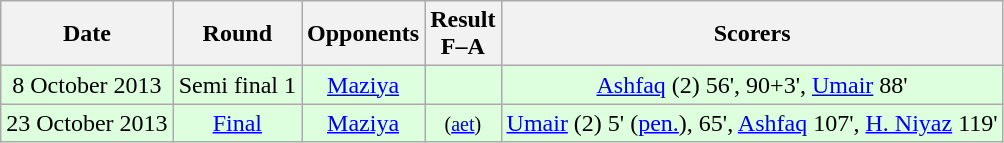<table class="wikitable" style="text-align:center">
<tr>
<th>Date</th>
<th>Round</th>
<th>Opponents</th>
<th>Result<br>F–A</th>
<th>Scorers</th>
</tr>
<tr bgcolor="#ddffdd">
<td>8 October 2013</td>
<td>Semi final 1</td>
<td><a href='#'>Maziya</a></td>
<td></td>
<td><a href='#'>Ashfaq</a> (2) 56', 90+3', <a href='#'>Umair</a> 88'</td>
</tr>
<tr bgcolor="#ddffdd">
<td>23 October 2013</td>
<td><a href='#'>Final</a></td>
<td><a href='#'>Maziya</a></td>
<td> <small>(<a href='#'>aet</a>)</small></td>
<td><a href='#'>Umair</a> (2) 5' (<a href='#'>pen.</a>), 65', <a href='#'>Ashfaq</a> 107', <a href='#'>H. Niyaz</a> 119'</td>
</tr>
</table>
